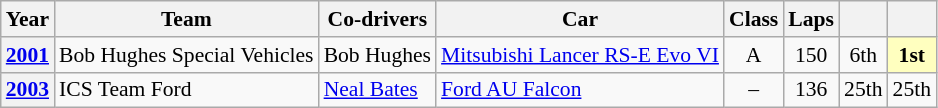<table class="wikitable" style="text-align:center; font-size:90%">
<tr>
<th>Year</th>
<th>Team</th>
<th>Co-drivers</th>
<th>Car</th>
<th>Class</th>
<th>Laps</th>
<th></th>
<th></th>
</tr>
<tr>
<th><a href='#'>2001</a></th>
<td align="left">Bob Hughes Special Vehicles</td>
<td align="left"> Bob Hughes</td>
<td align="left"><a href='#'>Mitsubishi Lancer RS-E Evo VI</a></td>
<td>A</td>
<td>150</td>
<td>6th</td>
<td style="background:#ffffbf;"><strong>1st</strong></td>
</tr>
<tr>
<th><a href='#'>2003</a></th>
<td align="left">ICS Team Ford</td>
<td align="left"> <a href='#'>Neal Bates</a></td>
<td align="left"><a href='#'>Ford AU Falcon</a></td>
<td>–</td>
<td>136</td>
<td>25th</td>
<td>25th</td>
</tr>
</table>
